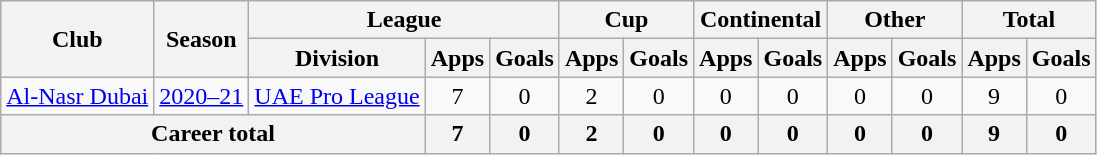<table class="wikitable" style="text-align: center">
<tr>
<th rowspan="2">Club</th>
<th rowspan="2">Season</th>
<th colspan="3">League</th>
<th colspan="2">Cup</th>
<th colspan="2">Continental</th>
<th colspan="2">Other</th>
<th colspan="2">Total</th>
</tr>
<tr>
<th>Division</th>
<th>Apps</th>
<th>Goals</th>
<th>Apps</th>
<th>Goals</th>
<th>Apps</th>
<th>Goals</th>
<th>Apps</th>
<th>Goals</th>
<th>Apps</th>
<th>Goals</th>
</tr>
<tr>
<td><a href='#'>Al-Nasr Dubai</a></td>
<td><a href='#'>2020–21</a></td>
<td><a href='#'>UAE Pro League</a></td>
<td>7</td>
<td>0</td>
<td>2</td>
<td>0</td>
<td>0</td>
<td>0</td>
<td>0</td>
<td>0</td>
<td>9</td>
<td>0</td>
</tr>
<tr>
<th colspan="3"><strong>Career total</strong></th>
<th>7</th>
<th>0</th>
<th>2</th>
<th>0</th>
<th>0</th>
<th>0</th>
<th>0</th>
<th>0</th>
<th>9</th>
<th>0</th>
</tr>
</table>
